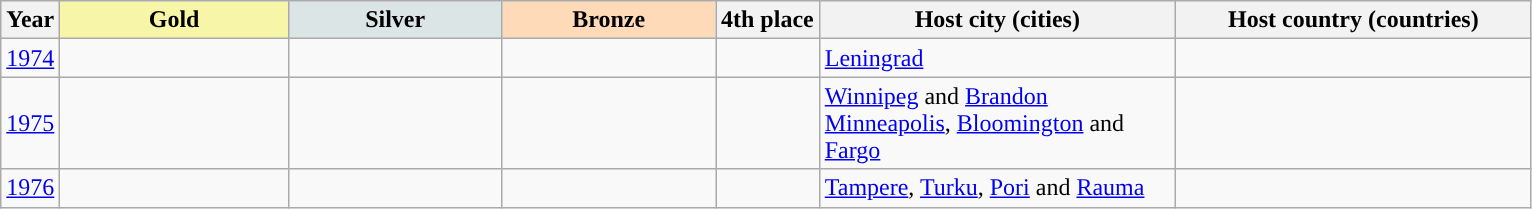<table class="wikitable sortable">
<tr bgcolor="#efefef" align="left">
<th>Year</th>
<th width=145 style="background-color: #F7F6A8;"> Gold</th>
<th width=135 style="background-color: #DCE5E5;"> Silver</th>
<th width=135 style="background-color: #FFDAB9;"> Bronze</th>
<th scope="col" style="background-color:">4th place</th>
<th width=230>Host city (cities)</th>
<th width=230>Host country (countries)</th>
</tr>
<tr>
<td align="center"><a href='#'>1974</a></td>
<td></td>
<td></td>
<td></td>
<td></td>
<td><a href='#'>Leningrad</a></td>
<td></td>
</tr>
<tr>
<td align="center"><a href='#'>1975</a></td>
<td></td>
<td></td>
<td></td>
<td></td>
<td><a href='#'>Winnipeg</a> and <a href='#'>Brandon</a><br><a href='#'>Minneapolis</a>, <a href='#'>Bloomington</a> and <a href='#'>Fargo</a></td>
<td><br></td>
</tr>
<tr>
<td align="center"><a href='#'>1976</a></td>
<td></td>
<td></td>
<td></td>
<td></td>
<td><a href='#'>Tampere</a>, <a href='#'>Turku</a>, <a href='#'>Pori</a> and <a href='#'>Rauma</a></td>
<td></td>
</tr>
</table>
